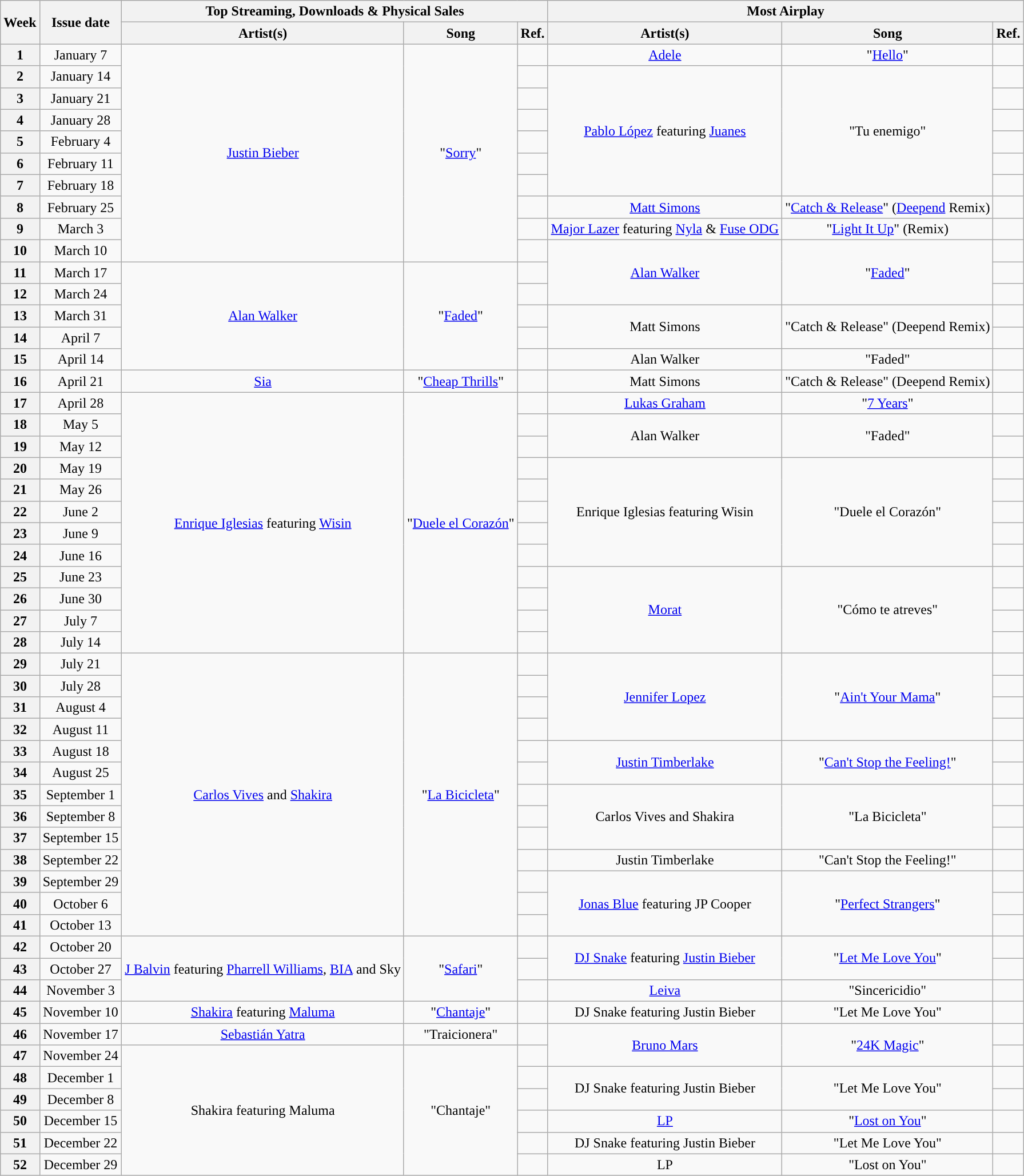<table class="wikitable" style="text-align:center">
<tr>
<th rowspan="2">Week</th>
<th rowspan="2">Issue date</th>
<th colspan="3">Top Streaming, Downloads & Physical Sales</th>
<th colspan="3">Most Airplay</th>
</tr>
<tr>
<th>Artist(s)</th>
<th>Song</th>
<th>Ref.</th>
<th>Artist(s)</th>
<th>Song</th>
<th>Ref.</th>
</tr>
<tr>
<th>1</th>
<td>January 7</td>
<td rowspan="10"><a href='#'>Justin Bieber</a></td>
<td rowspan="10">"<a href='#'>Sorry</a>"</td>
<td></td>
<td><a href='#'>Adele</a></td>
<td>"<a href='#'>Hello</a>"</td>
<td></td>
</tr>
<tr>
<th>2</th>
<td>January 14</td>
<td></td>
<td rowspan="6"><a href='#'>Pablo López</a> featuring <a href='#'>Juanes</a></td>
<td rowspan="6">"Tu enemigo"</td>
<td></td>
</tr>
<tr>
<th>3</th>
<td>January 21</td>
<td></td>
<td></td>
</tr>
<tr>
<th>4</th>
<td>January 28</td>
<td></td>
<td></td>
</tr>
<tr>
<th>5</th>
<td>February 4</td>
<td></td>
<td></td>
</tr>
<tr>
<th>6</th>
<td>February 11</td>
<td></td>
<td></td>
</tr>
<tr>
<th>7</th>
<td>February 18</td>
<td></td>
<td></td>
</tr>
<tr>
<th>8</th>
<td>February 25</td>
<td></td>
<td><a href='#'>Matt Simons</a></td>
<td>"<a href='#'>Catch & Release</a>" (<a href='#'>Deepend</a> Remix)</td>
<td></td>
</tr>
<tr>
<th>9</th>
<td>March 3</td>
<td></td>
<td><a href='#'>Major Lazer</a> featuring <a href='#'>Nyla</a> & <a href='#'>Fuse ODG</a></td>
<td>"<a href='#'>Light It Up</a>" (Remix)</td>
<td></td>
</tr>
<tr>
<th>10</th>
<td>March 10</td>
<td></td>
<td rowspan="3"><a href='#'>Alan Walker</a></td>
<td rowspan="3">"<a href='#'>Faded</a>"</td>
<td></td>
</tr>
<tr>
<th>11</th>
<td>March 17</td>
<td rowspan="5"><a href='#'>Alan Walker</a></td>
<td rowspan="5">"<a href='#'>Faded</a>"</td>
<td></td>
<td></td>
</tr>
<tr>
<th>12</th>
<td>March 24</td>
<td></td>
<td></td>
</tr>
<tr>
<th>13</th>
<td>March 31</td>
<td></td>
<td rowspan="2">Matt Simons</td>
<td rowspan="2">"Catch & Release" (Deepend Remix)</td>
<td></td>
</tr>
<tr>
<th>14</th>
<td>April 7</td>
<td></td>
<td></td>
</tr>
<tr>
<th>15</th>
<td>April 14</td>
<td></td>
<td style="text-align: center;">Alan Walker</td>
<td style="text-align: center;">"Faded"</td>
<td></td>
</tr>
<tr>
<th>16</th>
<td>April 21</td>
<td><a href='#'>Sia</a></td>
<td>"<a href='#'>Cheap Thrills</a>"</td>
<td></td>
<td>Matt Simons</td>
<td>"Catch & Release" (Deepend Remix)</td>
<td></td>
</tr>
<tr>
<th>17</th>
<td>April 28</td>
<td rowspan="12"><a href='#'>Enrique Iglesias</a> featuring <a href='#'>Wisin</a></td>
<td rowspan="12">"<a href='#'>Duele el Corazón</a>"</td>
<td></td>
<td><a href='#'>Lukas Graham</a></td>
<td>"<a href='#'>7 Years</a>"</td>
<td></td>
</tr>
<tr>
<th>18</th>
<td>May 5</td>
<td></td>
<td rowspan="2">Alan Walker</td>
<td rowspan="2">"Faded"</td>
<td></td>
</tr>
<tr>
<th>19</th>
<td>May 12</td>
<td></td>
<td></td>
</tr>
<tr>
<th>20</th>
<td>May 19</td>
<td></td>
<td rowspan="5">Enrique Iglesias featuring Wisin</td>
<td rowspan="5">"Duele el Corazón"</td>
<td></td>
</tr>
<tr>
<th>21</th>
<td>May 26</td>
<td></td>
<td></td>
</tr>
<tr>
<th>22</th>
<td>June 2</td>
<td></td>
<td></td>
</tr>
<tr>
<th>23</th>
<td>June 9</td>
<td></td>
<td></td>
</tr>
<tr>
<th>24</th>
<td>June 16</td>
<td></td>
<td></td>
</tr>
<tr>
<th>25</th>
<td>June 23</td>
<td></td>
<td rowspan="4"><a href='#'>Morat</a></td>
<td rowspan="4">"Cómo te atreves"</td>
<td></td>
</tr>
<tr>
<th>26</th>
<td>June 30</td>
<td></td>
<td></td>
</tr>
<tr>
<th>27</th>
<td>July 7</td>
<td></td>
<td></td>
</tr>
<tr>
<th>28</th>
<td>July 14</td>
<td></td>
<td></td>
</tr>
<tr>
<th>29</th>
<td>July 21</td>
<td rowspan="13"><a href='#'>Carlos Vives</a> and <a href='#'>Shakira</a></td>
<td rowspan="13">"<a href='#'>La Bicicleta</a>"</td>
<td></td>
<td rowspan="4"><a href='#'>Jennifer Lopez</a></td>
<td rowspan="4">"<a href='#'>Ain't Your Mama</a>"</td>
<td></td>
</tr>
<tr>
<th>30</th>
<td>July 28</td>
<td></td>
<td></td>
</tr>
<tr>
<th>31</th>
<td>August 4</td>
<td></td>
<td></td>
</tr>
<tr>
<th>32</th>
<td>August 11</td>
<td></td>
<td></td>
</tr>
<tr>
<th>33</th>
<td>August 18</td>
<td></td>
<td rowspan="2"><a href='#'>Justin Timberlake</a></td>
<td rowspan="2">"<a href='#'>Can't Stop the Feeling!</a>"</td>
<td></td>
</tr>
<tr>
<th>34</th>
<td>August 25</td>
<td></td>
<td></td>
</tr>
<tr>
<th>35</th>
<td>September 1</td>
<td></td>
<td rowspan="3">Carlos Vives and Shakira</td>
<td rowspan="3">"La Bicicleta"</td>
<td></td>
</tr>
<tr>
<th>36</th>
<td>September 8</td>
<td></td>
<td></td>
</tr>
<tr>
<th>37</th>
<td>September 15</td>
<td></td>
<td></td>
</tr>
<tr>
<th>38</th>
<td>September 22</td>
<td></td>
<td>Justin Timberlake</td>
<td>"Can't Stop the Feeling!"</td>
<td></td>
</tr>
<tr>
<th>39</th>
<td>September 29</td>
<td></td>
<td rowspan="3"><a href='#'>Jonas Blue</a> featuring JP Cooper</td>
<td rowspan="3">"<a href='#'>Perfect Strangers</a>"</td>
<td></td>
</tr>
<tr>
<th>40</th>
<td>October 6</td>
<td></td>
<td></td>
</tr>
<tr>
<th>41</th>
<td>October 13</td>
<td></td>
<td></td>
</tr>
<tr>
<th>42</th>
<td>October 20</td>
<td rowspan="3"><a href='#'>J Balvin</a> featuring <a href='#'>Pharrell Williams</a>, <a href='#'>BIA</a> and Sky</td>
<td rowspan="3">"<a href='#'>Safari</a>"</td>
<td></td>
<td rowspan="2"><a href='#'>DJ Snake</a> featuring <a href='#'>Justin Bieber</a></td>
<td rowspan="2">"<a href='#'>Let Me Love You</a>"</td>
<td></td>
</tr>
<tr>
<th>43</th>
<td>October 27</td>
<td></td>
<td></td>
</tr>
<tr>
<th>44</th>
<td>November 3</td>
<td></td>
<td><a href='#'>Leiva</a></td>
<td>"Sincericidio"</td>
<td></td>
</tr>
<tr>
<th>45</th>
<td>November 10</td>
<td><a href='#'>Shakira</a> featuring <a href='#'>Maluma</a></td>
<td>"<a href='#'>Chantaje</a>"</td>
<td></td>
<td>DJ Snake featuring Justin Bieber</td>
<td>"Let Me Love You"</td>
<td></td>
</tr>
<tr>
<th>46</th>
<td>November 17</td>
<td><a href='#'>Sebastián Yatra</a></td>
<td>"Traicionera"</td>
<td></td>
<td rowspan="2"><a href='#'>Bruno Mars</a></td>
<td rowspan="2">"<a href='#'>24K Magic</a>"</td>
<td></td>
</tr>
<tr>
<th>47</th>
<td>November 24</td>
<td rowspan="6">Shakira featuring Maluma</td>
<td rowspan="6">"Chantaje"</td>
<td></td>
<td></td>
</tr>
<tr>
<th>48</th>
<td>December 1</td>
<td></td>
<td rowspan="2">DJ Snake featuring Justin Bieber</td>
<td rowspan="2">"Let Me Love You"</td>
<td></td>
</tr>
<tr>
<th>49</th>
<td>December 8</td>
<td></td>
<td></td>
</tr>
<tr>
<th>50</th>
<td>December 15</td>
<td></td>
<td><a href='#'>LP</a></td>
<td>"<a href='#'>Lost on You</a>"</td>
<td></td>
</tr>
<tr>
<th>51</th>
<td>December 22</td>
<td></td>
<td>DJ Snake featuring Justin Bieber</td>
<td>"Let Me Love You"</td>
<td></td>
</tr>
<tr>
<th>52</th>
<td>December 29</td>
<td></td>
<td>LP</td>
<td>"Lost on You"</td>
<td></td>
</tr>
</table>
